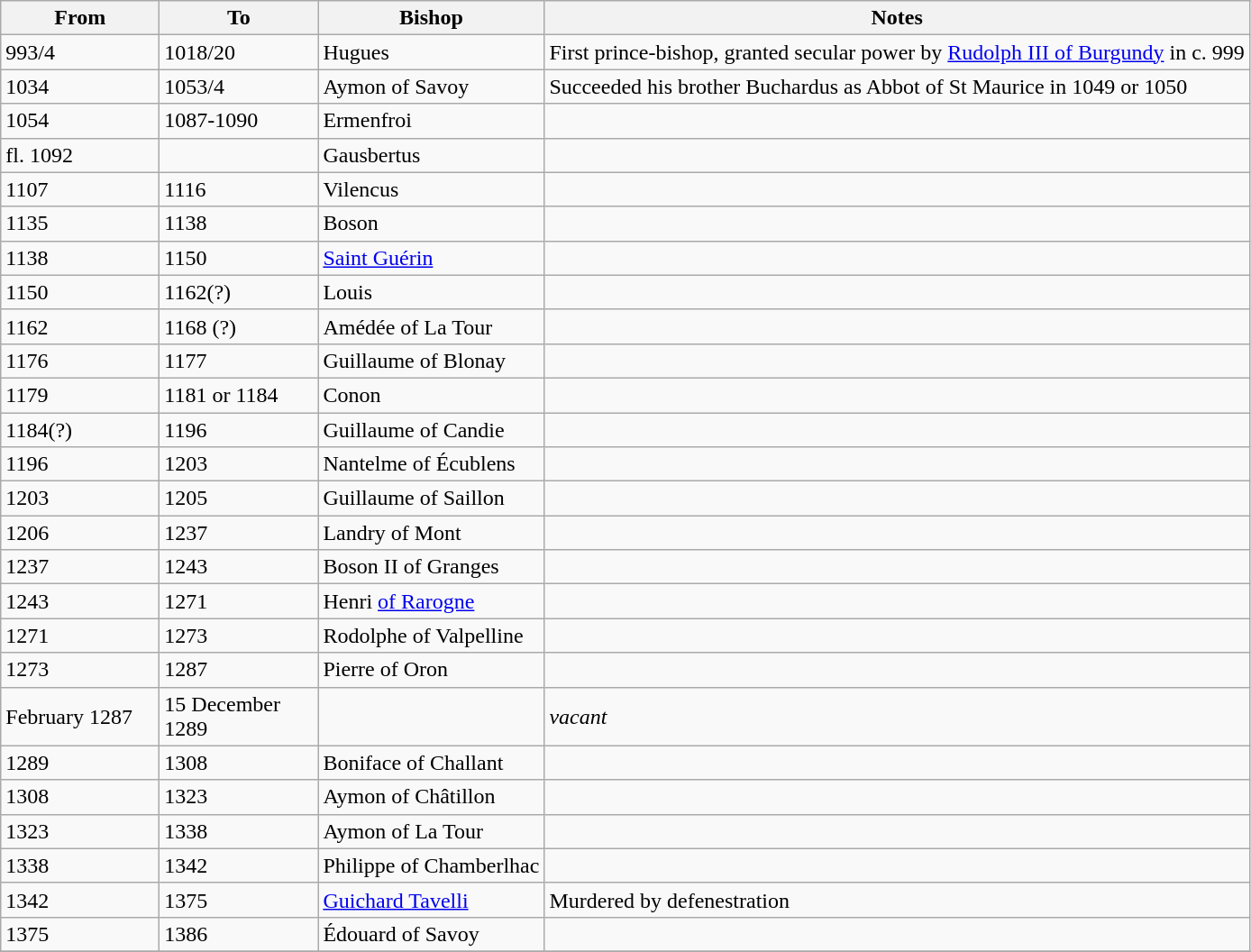<table class=wikitable>
<tr>
<th width=110px>From</th>
<th width=110px>To</th>
<th>Bishop</th>
<th>Notes</th>
</tr>
<tr>
<td>993/4</td>
<td>1018/20</td>
<td>Hugues</td>
<td>First prince-bishop, granted secular power by <a href='#'>Rudolph III of Burgundy</a> in c. 999</td>
</tr>
<tr>
<td>1034</td>
<td>1053/4</td>
<td>Aymon of Savoy</td>
<td>Succeeded his  brother Buchardus as Abbot of St Maurice in 1049 or 1050</td>
</tr>
<tr>
<td>1054</td>
<td>1087-1090</td>
<td>Ermenfroi</td>
<td></td>
</tr>
<tr>
<td>fl. 1092</td>
<td></td>
<td>Gausbertus</td>
<td></td>
</tr>
<tr>
<td>1107</td>
<td>1116</td>
<td>Vilencus</td>
<td></td>
</tr>
<tr>
<td>1135</td>
<td>1138</td>
<td>Boson</td>
<td></td>
</tr>
<tr>
<td>1138</td>
<td>1150</td>
<td><a href='#'>Saint Guérin</a></td>
<td></td>
</tr>
<tr>
<td>1150</td>
<td>1162(?)</td>
<td>Louis</td>
<td></td>
</tr>
<tr>
<td>1162</td>
<td>1168 (?)</td>
<td>Amédée of La Tour</td>
<td></td>
</tr>
<tr>
<td>1176</td>
<td>1177</td>
<td>Guillaume of Blonay</td>
<td></td>
</tr>
<tr>
<td>1179</td>
<td>1181 or 1184</td>
<td>Conon</td>
<td></td>
</tr>
<tr>
<td>1184(?)</td>
<td>1196</td>
<td>Guillaume of Candie</td>
<td></td>
</tr>
<tr>
<td>1196</td>
<td>1203</td>
<td>Nantelme of Écublens</td>
<td></td>
</tr>
<tr>
<td>1203</td>
<td>1205</td>
<td>Guillaume of Saillon</td>
<td></td>
</tr>
<tr>
<td>1206</td>
<td>1237</td>
<td>Landry of Mont</td>
<td></td>
</tr>
<tr>
<td>1237</td>
<td>1243</td>
<td>Boson II of Granges</td>
<td></td>
</tr>
<tr>
<td>1243</td>
<td>1271</td>
<td>Henri <a href='#'>of Rarogne</a></td>
<td></td>
</tr>
<tr>
<td>1271</td>
<td>1273</td>
<td>Rodolphe of Valpelline</td>
<td></td>
</tr>
<tr>
<td>1273</td>
<td>1287</td>
<td>Pierre of Oron</td>
<td></td>
</tr>
<tr>
<td>February 1287</td>
<td>15 December 1289</td>
<td></td>
<td><em>vacant</em></td>
</tr>
<tr>
<td>1289</td>
<td>1308</td>
<td>Boniface of Challant</td>
<td></td>
</tr>
<tr>
<td>1308</td>
<td>1323</td>
<td>Aymon of Châtillon</td>
<td></td>
</tr>
<tr>
<td>1323</td>
<td>1338</td>
<td>Aymon of La Tour</td>
<td></td>
</tr>
<tr>
<td>1338</td>
<td>1342</td>
<td>Philippe of Chamberlhac</td>
<td></td>
</tr>
<tr>
<td>1342</td>
<td>1375</td>
<td><a href='#'>Guichard Tavelli</a></td>
<td>Murdered by defenestration</td>
</tr>
<tr>
<td>1375</td>
<td>1386</td>
<td>Édouard of Savoy</td>
<td></td>
</tr>
<tr>
</tr>
</table>
